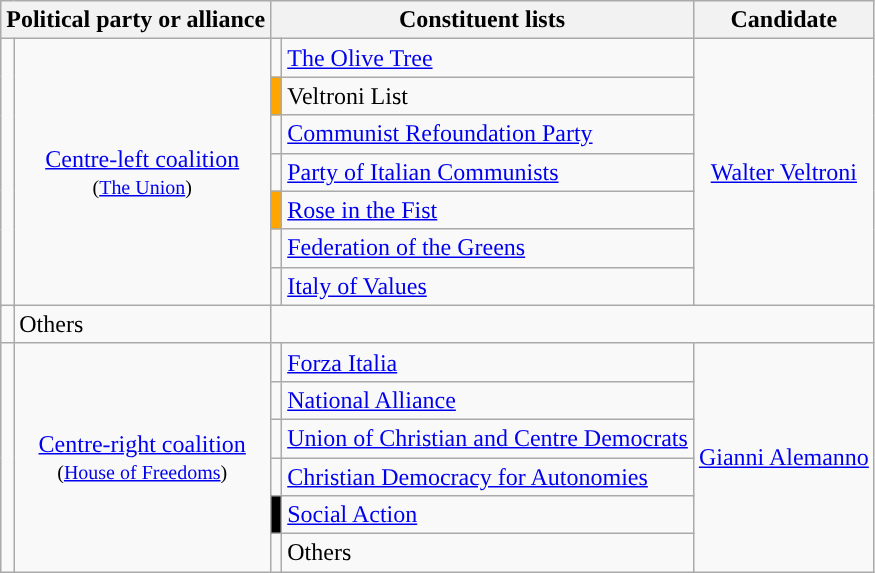<table class=wikitable style="text-align:left">
<tr>
<th colspan=2>Political party or alliance</th>
<th colspan=2>Constituent lists</th>
<th>Candidate</th>
</tr>
<tr>
<td rowspan=8 style="background-color:"></td>
<td rowspan=8 style="text-align:center;"><a href='#'>Centre-left coalition</a><br><small>(<a href='#'>The Union</a>)</small></td>
<td></td>
<td style="text-align:left;"><a href='#'>The Olive Tree</a></td>
<td rowspan=8 style="text-align:center;"><a href='#'>Walter Veltroni</a></td>
</tr>
<tr>
<td bgcolor=#FFA500></td>
<td style="text-align=left;">Veltroni List</td>
</tr>
<tr>
<td></td>
<td style="text-align:left;"><a href='#'>Communist Refoundation Party</a></td>
</tr>
<tr>
<td></td>
<td style="text-align:left;"><a href='#'>Party of Italian Communists</a></td>
</tr>
<tr>
<td bgcolor="orange"></td>
<td style="text-align:left;"><a href='#'>Rose in the Fist</a></td>
</tr>
<tr>
<td></td>
<td style="text-align:left;"><a href='#'>Federation of the Greens</a></td>
</tr>
<tr>
<td style="background-color:"></td>
<td style="text-align:left;"><a href='#'>Italy of Values</a></td>
</tr>
<tr>
</tr>
<tr>
<td></td>
<td style="text-align:left;">Others</td>
</tr>
<tr>
<td rowspan=6 style="background-color:"></td>
<td rowspan=6 style="text-align:center;"><a href='#'>Centre-right coalition</a><br><small>(<a href='#'>House of Freedoms</a>)</small></td>
<td></td>
<td style="text-align:left;"><a href='#'>Forza Italia</a></td>
<td rowspan=6 style="text-align:center;"><a href='#'>Gianni Alemanno</a></td>
</tr>
<tr>
<td></td>
<td style="text-align:left;"><a href='#'>National Alliance</a></td>
</tr>
<tr>
<td></td>
<td style="text-align:left;"><a href='#'>Union of Christian and Centre Democrats</a></td>
</tr>
<tr>
<td></td>
<td style="text-align:left;"><a href='#'>Christian Democracy for Autonomies</a></td>
</tr>
<tr>
<td bgcolor="black"></td>
<td style="text-align:left;"><a href='#'>Social Action</a></td>
</tr>
<tr>
<td></td>
<td style="text-align:left;">Others</td>
</tr>
</table>
